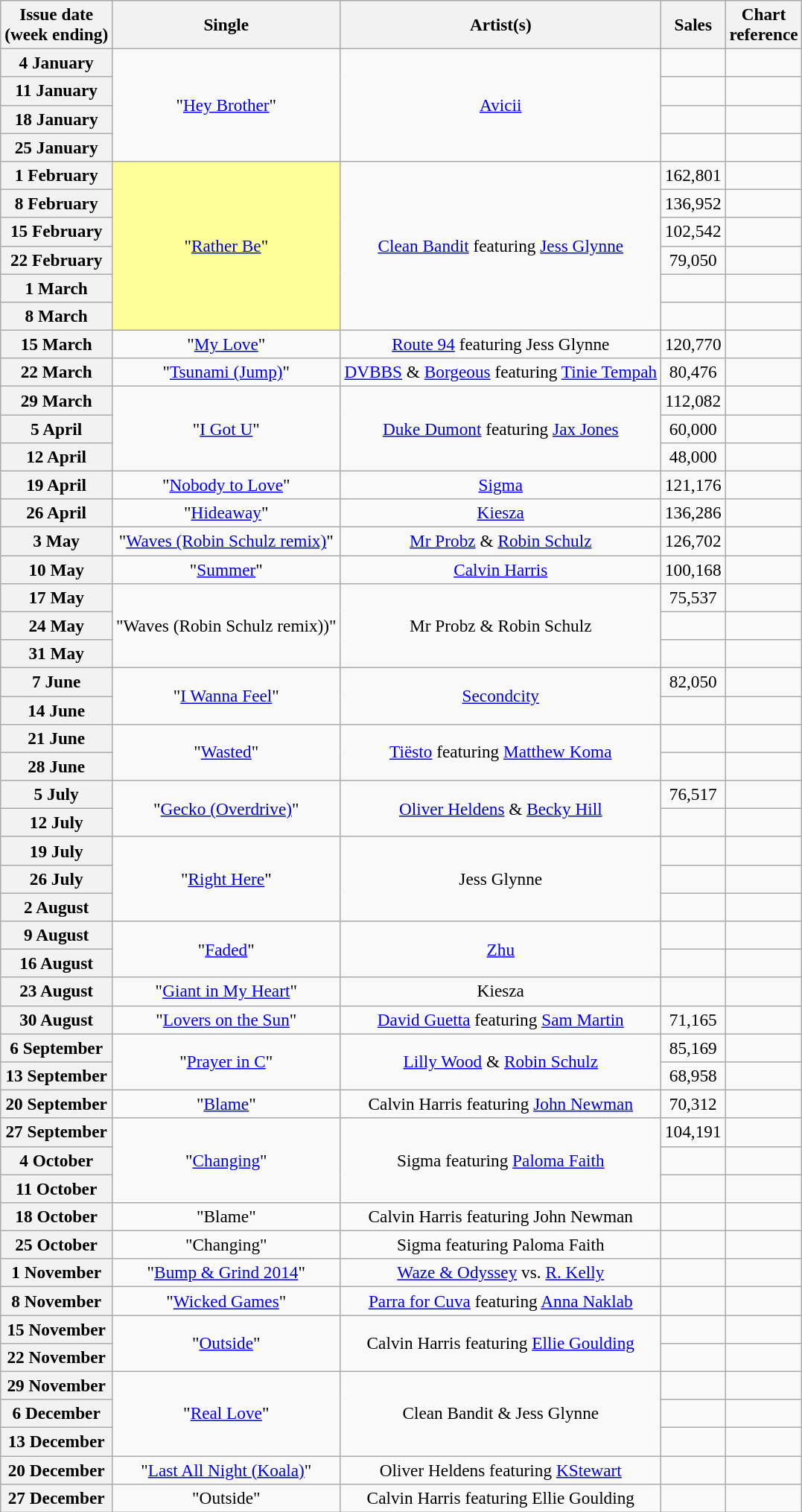<table class="wikitable plainrowheaders" style="font-size:97%; text-align:center;">
<tr>
<th scope=col>Issue date<br>(week ending)</th>
<th scope=col>Single</th>
<th scope=col>Artist(s)</th>
<th scope=col>Sales</th>
<th scope=col>Chart<br>reference</th>
</tr>
<tr>
<th scope=row>4 January</th>
<td rowspan="4">"<a href='#'>Hey Brother</a>"</td>
<td rowspan="4"><a href='#'>Avicii</a></td>
<td></td>
<td></td>
</tr>
<tr>
<th scope=row>11 January</th>
<td></td>
<td></td>
</tr>
<tr>
<th scope=row>18 January</th>
<td></td>
<td></td>
</tr>
<tr>
<th scope=row>25 January</th>
<td></td>
<td></td>
</tr>
<tr>
<th scope=row>1 February </th>
<td rowspan="6" bgcolor=#FFFF99>"<a href='#'>Rather Be</a>"</td>
<td rowspan="6"><a href='#'>Clean Bandit</a> featuring <a href='#'>Jess Glynne</a></td>
<td>162,801</td>
<td></td>
</tr>
<tr>
<th scope=row>8 February </th>
<td>136,952</td>
<td></td>
</tr>
<tr>
<th scope=row>15 February </th>
<td>102,542</td>
<td></td>
</tr>
<tr>
<th scope=row>22 February </th>
<td>79,050</td>
<td></td>
</tr>
<tr>
<th scope=row>1 March</th>
<td></td>
<td></td>
</tr>
<tr>
<th scope=row>8 March</th>
<td></td>
<td></td>
</tr>
<tr>
<th scope=row>15 March </th>
<td>"<a href='#'>My Love</a>"</td>
<td><a href='#'>Route 94</a> featuring Jess Glynne</td>
<td>120,770</td>
<td></td>
</tr>
<tr>
<th scope=row>22 March </th>
<td>"<a href='#'>Tsunami (Jump)</a>"</td>
<td><a href='#'>DVBBS</a> & <a href='#'>Borgeous</a> featuring <a href='#'>Tinie Tempah</a></td>
<td>80,476</td>
<td></td>
</tr>
<tr>
<th scope=row>29 March </th>
<td rowspan="3">"<a href='#'>I Got U</a>"</td>
<td rowspan="3"><a href='#'>Duke Dumont</a> featuring <a href='#'>Jax Jones</a></td>
<td>112,082</td>
<td></td>
</tr>
<tr>
<th scope=row>5 April</th>
<td>60,000</td>
<td></td>
</tr>
<tr>
<th scope=row>12 April</th>
<td>48,000</td>
<td></td>
</tr>
<tr>
<th scope=row>19 April </th>
<td>"<a href='#'>Nobody to Love</a>"</td>
<td><a href='#'>Sigma</a></td>
<td>121,176</td>
<td></td>
</tr>
<tr>
<th scope=row>26 April </th>
<td>"<a href='#'>Hideaway</a>"</td>
<td><a href='#'>Kiesza</a></td>
<td>136,286</td>
<td></td>
</tr>
<tr>
<th scope=row>3 May </th>
<td>"<a href='#'>Waves (Robin Schulz remix)</a>"</td>
<td><a href='#'>Mr Probz</a> & <a href='#'>Robin Schulz</a></td>
<td>126,702</td>
<td></td>
</tr>
<tr>
<th scope=row>10 May </th>
<td>"<a href='#'>Summer</a>"</td>
<td><a href='#'>Calvin Harris</a></td>
<td>100,168</td>
<td></td>
</tr>
<tr>
<th scope=row>17 May </th>
<td rowspan="3">"Waves (Robin Schulz remix))"</td>
<td rowspan="3">Mr Probz & Robin Schulz</td>
<td>75,537</td>
<td></td>
</tr>
<tr>
<th scope=row>24 May</th>
<td></td>
<td></td>
</tr>
<tr>
<th scope=row>31 May</th>
<td></td>
<td></td>
</tr>
<tr>
<th scope=row>7 June </th>
<td rowspan="2">"<a href='#'>I Wanna Feel</a>"</td>
<td rowspan="2"><a href='#'>Secondcity</a></td>
<td>82,050</td>
<td></td>
</tr>
<tr>
<th scope=row>14 June</th>
<td></td>
<td></td>
</tr>
<tr>
<th scope=row>21 June</th>
<td rowspan="2">"<a href='#'>Wasted</a>"</td>
<td rowspan="2"><a href='#'>Tiësto</a> featuring <a href='#'>Matthew Koma</a></td>
<td></td>
<td></td>
</tr>
<tr>
<th scope=row>28 June</th>
<td></td>
<td></td>
</tr>
<tr>
<th scope=row>5 July </th>
<td rowspan="2">"<a href='#'>Gecko (Overdrive)</a>"</td>
<td rowspan="2"><a href='#'>Oliver Heldens</a> & <a href='#'>Becky Hill</a></td>
<td>76,517</td>
<td></td>
</tr>
<tr>
<th scope=row>12 July</th>
<td></td>
<td></td>
</tr>
<tr>
<th scope=row>19 July</th>
<td rowspan="3">"<a href='#'>Right Here</a>"</td>
<td rowspan="3">Jess Glynne</td>
<td></td>
<td></td>
</tr>
<tr>
<th scope=row>26 July</th>
<td></td>
<td></td>
</tr>
<tr>
<th scope=row>2 August</th>
<td></td>
<td></td>
</tr>
<tr>
<th scope=row>9 August</th>
<td rowspan="2">"<a href='#'>Faded</a>"</td>
<td rowspan="2"><a href='#'>Zhu</a></td>
<td></td>
<td></td>
</tr>
<tr>
<th scope=row>16 August</th>
<td></td>
<td></td>
</tr>
<tr>
<th scope=row>23 August</th>
<td>"<a href='#'>Giant in My Heart</a>"</td>
<td>Kiesza</td>
<td></td>
<td></td>
</tr>
<tr>
<th scope=row>30 August </th>
<td>"<a href='#'>Lovers on the Sun</a>"</td>
<td><a href='#'>David Guetta</a> featuring <a href='#'>Sam Martin</a></td>
<td>71,165</td>
<td></td>
</tr>
<tr>
<th scope=row>6 September </th>
<td rowspan="2">"<a href='#'>Prayer in C</a>"</td>
<td rowspan="2"><a href='#'>Lilly Wood</a> & <a href='#'>Robin Schulz</a></td>
<td>85,169</td>
<td></td>
</tr>
<tr>
<th scope=row>13 September </th>
<td>68,958</td>
<td></td>
</tr>
<tr>
<th scope=row>20 September </th>
<td>"<a href='#'>Blame</a>"</td>
<td>Calvin Harris featuring <a href='#'>John Newman</a></td>
<td>70,312</td>
<td></td>
</tr>
<tr>
<th scope=row>27 September </th>
<td rowspan="3">"<a href='#'>Changing</a>"</td>
<td rowspan="3">Sigma featuring <a href='#'>Paloma Faith</a></td>
<td>104,191</td>
<td></td>
</tr>
<tr>
<th scope=row>4 October</th>
<td></td>
<td></td>
</tr>
<tr>
<th scope=row>11 October</th>
<td></td>
<td></td>
</tr>
<tr>
<th scope=row>18 October</th>
<td>"Blame"</td>
<td>Calvin Harris featuring John Newman</td>
<td></td>
<td></td>
</tr>
<tr>
<th scope=row>25 October</th>
<td>"Changing"</td>
<td>Sigma featuring Paloma Faith</td>
<td></td>
<td></td>
</tr>
<tr>
<th scope=row>1 November</th>
<td>"<a href='#'>Bump & Grind 2014</a>"</td>
<td><a href='#'>Waze & Odyssey</a> vs. <a href='#'>R. Kelly</a></td>
<td></td>
<td></td>
</tr>
<tr>
<th scope=row>8 November</th>
<td>"<a href='#'>Wicked Games</a>"</td>
<td><a href='#'>Parra for Cuva</a> featuring <a href='#'>Anna Naklab</a></td>
<td></td>
<td></td>
</tr>
<tr>
<th scope=row>15 November</th>
<td rowspan="2">"<a href='#'>Outside</a>"</td>
<td rowspan="2">Calvin Harris featuring <a href='#'>Ellie Goulding</a></td>
<td></td>
<td></td>
</tr>
<tr>
<th scope=row>22 November</th>
<td></td>
<td></td>
</tr>
<tr>
<th scope=row>29 November</th>
<td rowspan="3">"<a href='#'>Real Love</a>"</td>
<td rowspan="3">Clean Bandit & Jess Glynne</td>
<td></td>
<td></td>
</tr>
<tr>
<th scope=row>6 December</th>
<td></td>
<td></td>
</tr>
<tr>
<th scope=row>13 December</th>
<td></td>
<td></td>
</tr>
<tr>
<th scope=row>20 December</th>
<td>"<a href='#'>Last All Night (Koala)</a>"</td>
<td>Oliver Heldens featuring <a href='#'>KStewart</a></td>
<td></td>
<td></td>
</tr>
<tr>
<th scope=row>27 December</th>
<td>"Outside"</td>
<td>Calvin Harris featuring Ellie Goulding</td>
<td></td>
<td></td>
</tr>
</table>
